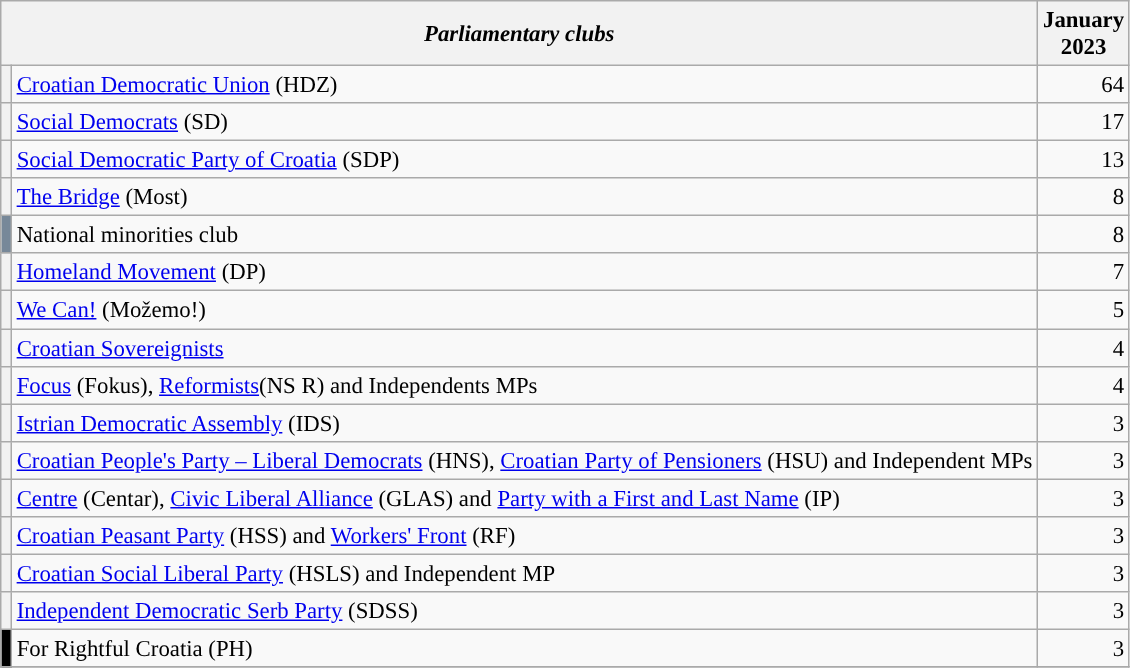<table class="wikitable" style="font-size: 95%;">
<tr>
<th colspan=2><em>Parliamentary clubs</em></th>
<th>January<br>2023</th>
</tr>
<tr>
<th style="background-color: "></th>
<td><a href='#'>Croatian Democratic Union</a> (HDZ)</td>
<td align="right">64</td>
</tr>
<tr>
<th style="background-color: "></th>
<td><a href='#'>Social Democrats</a> (SD)</td>
<td align="right">17</td>
</tr>
<tr>
<th style="background-color: "></th>
<td><a href='#'>Social Democratic Party of Croatia</a> (SDP)</td>
<td align="right">13</td>
</tr>
<tr>
<th style="background-color: "></th>
<td><a href='#'>The Bridge</a> (Most)</td>
<td align="right">8</td>
</tr>
<tr>
<th style="background-color: #778899"></th>
<td>National minorities club</td>
<td align="right">8</td>
</tr>
<tr>
<th style="background-color: "></th>
<td><a href='#'>Homeland Movement</a> (DP)</td>
<td align="right">7</td>
</tr>
<tr>
<th style="background-color: "></th>
<td><a href='#'>We Can!</a> (Možemo!)</td>
<td align="right">5</td>
</tr>
<tr>
<th style="background-color: "></th>
<td><a href='#'>Croatian Sovereignists</a></td>
<td align="right">4</td>
</tr>
<tr>
<th style="background-color: "></th>
<td><a href='#'>Focus</a> (Fokus), <a href='#'>Reformists</a>(NS R) and Independents MPs</td>
<td align="right">4</td>
</tr>
<tr>
<th style="background-color: "></th>
<td><a href='#'>Istrian Democratic Assembly</a> (IDS)</td>
<td align="right">3</td>
</tr>
<tr>
<th style="background-color: "></th>
<td><a href='#'>Croatian People's Party – Liberal Democrats</a> (HNS), <a href='#'>Croatian Party of Pensioners</a> (HSU) and Independent MPs</td>
<td align="right">3</td>
</tr>
<tr>
<th style="background-color: "></th>
<td><a href='#'>Centre</a> (Centar), <a href='#'>Civic Liberal Alliance</a> (GLAS) and <a href='#'>Party with a First and Last Name</a> (IP)</td>
<td align="right">3</td>
</tr>
<tr>
<th style="background-color: "></th>
<td><a href='#'>Croatian Peasant Party</a> (HSS) and <a href='#'>Workers' Front</a> (RF)</td>
<td align="right">3</td>
</tr>
<tr>
<th style="background-color: "></th>
<td><a href='#'>Croatian Social Liberal Party</a> (HSLS) and Independent MP</td>
<td align="right">3</td>
</tr>
<tr>
<th style="background-color: "></th>
<td><a href='#'>Independent Democratic Serb Party</a> (SDSS)</td>
<td align="right">3</td>
</tr>
<tr>
<th style="background-color: black"></th>
<td>For Rightful Croatia (PH)</td>
<td align="right">3</td>
</tr>
<tr>
</tr>
</table>
